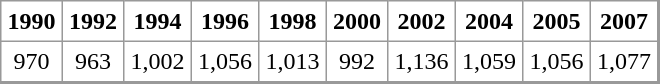<table align="center" rules="all" cellspacing="0" cellpadding="4" style="border: 1px solid #999; border-right: 2px solid #999; border-bottom:2px solid #999">
<tr>
<th>1990</th>
<th>1992</th>
<th>1994</th>
<th>1996</th>
<th>1998</th>
<th>2000</th>
<th>2002</th>
<th>2004</th>
<th>2005</th>
<th>2007</th>
</tr>
<tr>
<td align=center>970</td>
<td align=center>963</td>
<td align=center>1,002</td>
<td align=center>1,056</td>
<td align=center>1,013</td>
<td align=center>992</td>
<td align=center>1,136</td>
<td align=center>1,059</td>
<td align=center>1,056</td>
<td align=center>1,077</td>
</tr>
</table>
